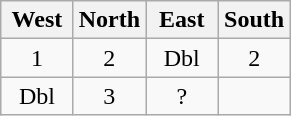<table class=wikitable style="float:left; margin-right:20px">
<tr>
<th width="25%">West</th>
<th width="25%">North</th>
<th width="25%">East</th>
<th width="25%">South</th>
</tr>
<tr align=center>
<td>1</td>
<td>2</td>
<td>Dbl</td>
<td>2</td>
</tr>
<tr align=center>
<td>Dbl</td>
<td>3</td>
<td>?</td>
<td></td>
</tr>
</table>
